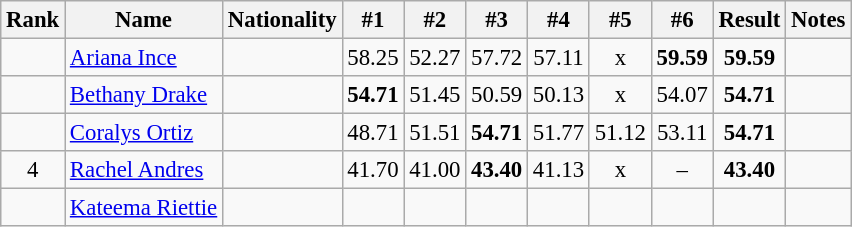<table class="wikitable sortable" style="text-align:center;font-size:95%">
<tr>
<th>Rank</th>
<th>Name</th>
<th>Nationality</th>
<th>#1</th>
<th>#2</th>
<th>#3</th>
<th>#4</th>
<th>#5</th>
<th>#6</th>
<th>Result</th>
<th>Notes</th>
</tr>
<tr>
<td></td>
<td align=left><a href='#'>Ariana Ince</a></td>
<td align=left></td>
<td>58.25</td>
<td>52.27</td>
<td>57.72</td>
<td>57.11</td>
<td>x</td>
<td><strong>59.59</strong></td>
<td><strong>59.59</strong></td>
<td></td>
</tr>
<tr>
<td></td>
<td align=left><a href='#'>Bethany Drake</a></td>
<td align=left></td>
<td><strong>54.71</strong></td>
<td>51.45</td>
<td>50.59</td>
<td>50.13</td>
<td>x</td>
<td>54.07</td>
<td><strong>54.71</strong></td>
<td></td>
</tr>
<tr>
<td></td>
<td align=left><a href='#'>Coralys Ortiz</a></td>
<td align=left></td>
<td>48.71</td>
<td>51.51</td>
<td><strong>54.71</strong></td>
<td>51.77</td>
<td>51.12</td>
<td>53.11</td>
<td><strong>54.71</strong></td>
<td></td>
</tr>
<tr>
<td>4</td>
<td align=left><a href='#'>Rachel Andres</a></td>
<td align=left></td>
<td>41.70</td>
<td>41.00</td>
<td><strong>43.40</strong></td>
<td>41.13</td>
<td>x</td>
<td>–</td>
<td><strong>43.40</strong></td>
<td></td>
</tr>
<tr>
<td></td>
<td align=left><a href='#'>Kateema Riettie</a></td>
<td align=left></td>
<td></td>
<td></td>
<td></td>
<td></td>
<td></td>
<td></td>
<td><strong></strong></td>
<td></td>
</tr>
</table>
